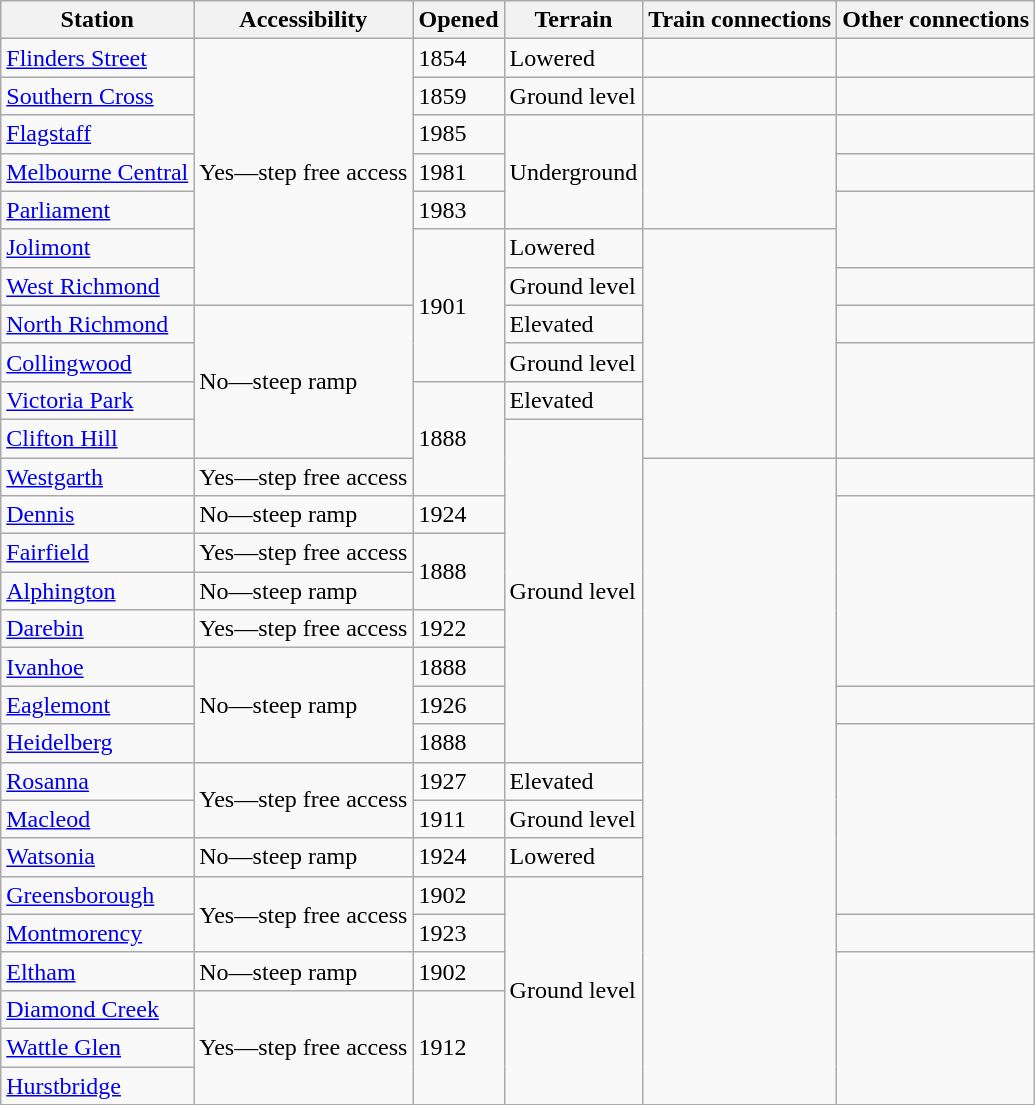<table class="wikitable">
<tr>
<th>Station</th>
<th>Accessibility</th>
<th>Opened</th>
<th>Terrain</th>
<th>Train connections</th>
<th>Other connections</th>
</tr>
<tr>
<td><a href='#'>Flinders Street</a></td>
<td rowspan="7">Yes—step free access</td>
<td>1854</td>
<td>Lowered</td>
<td></td>
<td> </td>
</tr>
<tr>
<td><a href='#'>Southern Cross</a></td>
<td>1859</td>
<td>Ground level</td>
<td></td>
<td>   </td>
</tr>
<tr>
<td><a href='#'>Flagstaff</a></td>
<td>1985</td>
<td rowspan="3">Underground</td>
<td rowspan="3"></td>
<td></td>
</tr>
<tr>
<td><a href='#'>Melbourne Central</a></td>
<td>1981</td>
<td> </td>
</tr>
<tr>
<td><a href='#'>Parliament</a></td>
<td>1983</td>
<td rowspan="2"></td>
</tr>
<tr>
<td><a href='#'>Jolimont</a></td>
<td rowspan="4">1901</td>
<td>Lowered</td>
<td rowspan="6"></td>
</tr>
<tr>
<td><a href='#'>West Richmond</a></td>
<td>Ground level</td>
<td></td>
</tr>
<tr>
<td><a href='#'>North Richmond</a></td>
<td rowspan="4">No—steep ramp</td>
<td>Elevated</td>
<td> </td>
</tr>
<tr>
<td><a href='#'>Collingwood</a></td>
<td>Ground level</td>
<td rowspan="3"></td>
</tr>
<tr>
<td><a href='#'>Victoria Park</a></td>
<td rowspan="3">1888</td>
<td>Elevated</td>
</tr>
<tr>
<td><a href='#'>Clifton Hill</a></td>
<td rowspan="9">Ground level</td>
</tr>
<tr>
<td><a href='#'>Westgarth</a></td>
<td>Yes—step free access</td>
<td rowspan="17"></td>
<td> </td>
</tr>
<tr>
<td><a href='#'>Dennis</a></td>
<td>No—steep ramp</td>
<td>1924</td>
<td rowspan="5"></td>
</tr>
<tr>
<td><a href='#'>Fairfield</a></td>
<td>Yes—step free access</td>
<td rowspan="2">1888</td>
</tr>
<tr>
<td><a href='#'>Alphington</a></td>
<td>No—steep ramp</td>
</tr>
<tr>
<td><a href='#'>Darebin</a></td>
<td>Yes—step free access</td>
<td>1922</td>
</tr>
<tr>
<td><a href='#'>Ivanhoe</a></td>
<td rowspan="3">No—steep ramp</td>
<td>1888</td>
</tr>
<tr>
<td><a href='#'>Eaglemont</a></td>
<td>1926</td>
<td></td>
</tr>
<tr>
<td><a href='#'>Heidelberg</a></td>
<td>1888</td>
<td rowspan="5"></td>
</tr>
<tr>
<td><a href='#'>Rosanna</a></td>
<td rowspan="2">Yes—step free access</td>
<td>1927</td>
<td>Elevated</td>
</tr>
<tr>
<td><a href='#'>Macleod</a></td>
<td>1911</td>
<td>Ground level</td>
</tr>
<tr>
<td><a href='#'>Watsonia</a></td>
<td>No—steep ramp</td>
<td>1924</td>
<td>Lowered</td>
</tr>
<tr>
<td><a href='#'>Greensborough</a></td>
<td rowspan="2">Yes—step free access</td>
<td>1902</td>
<td rowspan="6">Ground level</td>
</tr>
<tr>
<td><a href='#'>Montmorency</a></td>
<td>1923</td>
<td></td>
</tr>
<tr>
<td><a href='#'>Eltham</a></td>
<td>No—steep ramp</td>
<td>1902</td>
<td rowspan="4"></td>
</tr>
<tr>
<td><a href='#'>Diamond Creek</a></td>
<td rowspan="3">Yes—step free access</td>
<td rowspan="3">1912</td>
</tr>
<tr>
<td><a href='#'>Wattle Glen</a></td>
</tr>
<tr>
<td><a href='#'>Hurstbridge</a></td>
</tr>
</table>
